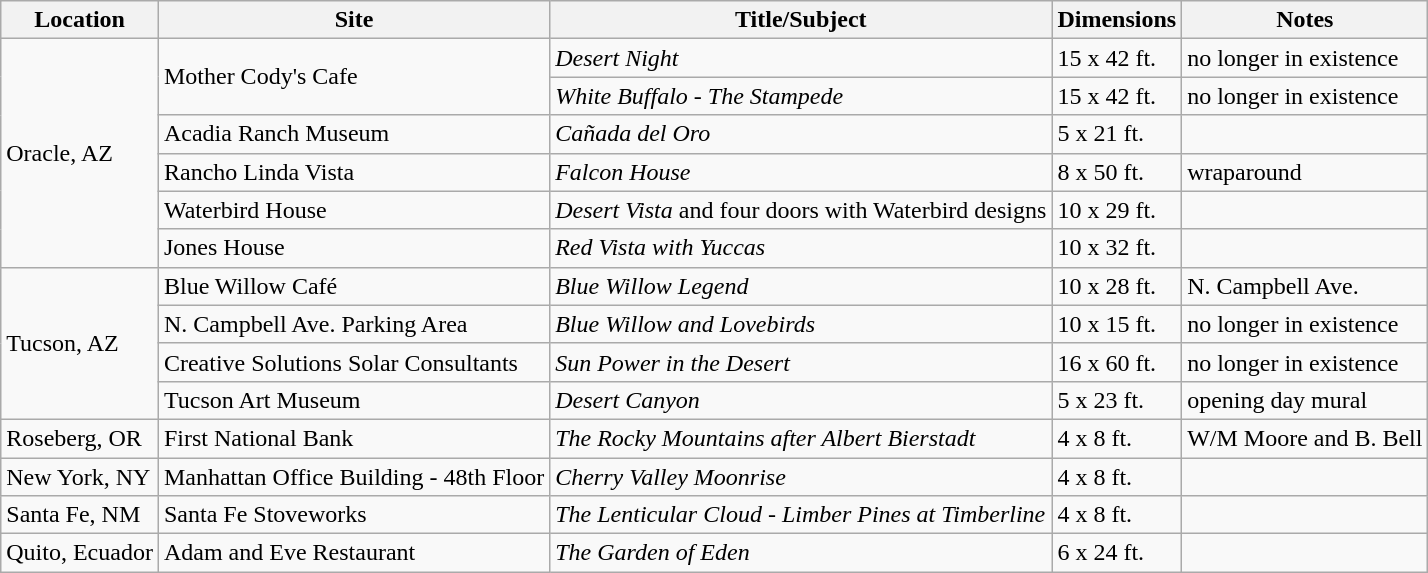<table class="wikitable">
<tr>
<th>Location</th>
<th>Site</th>
<th>Title/Subject</th>
<th>Dimensions</th>
<th>Notes</th>
</tr>
<tr>
<td rowspan="6">Oracle, AZ</td>
<td rowspan="2">Mother Cody's Cafe</td>
<td><em>Desert Night</em></td>
<td>15 x 42 ft.</td>
<td>no longer in existence</td>
</tr>
<tr>
<td><em>White Buffalo - The Stampede</em></td>
<td>15 x 42 ft.</td>
<td>no longer in existence</td>
</tr>
<tr>
<td>Acadia Ranch Museum</td>
<td><em>Cañada del Oro</em></td>
<td>5 x 21 ft.</td>
<td></td>
</tr>
<tr>
<td>Rancho Linda Vista</td>
<td><em>Falcon House</em></td>
<td>8 x 50 ft.</td>
<td>wraparound</td>
</tr>
<tr>
<td>Waterbird House</td>
<td><em>Desert Vista</em> and four doors with Waterbird designs</td>
<td>10 x 29 ft.</td>
<td></td>
</tr>
<tr>
<td>Jones House</td>
<td><em>Red Vista with Yuccas</em></td>
<td>10 x 32 ft.</td>
<td></td>
</tr>
<tr>
<td rowspan="4">Tucson, AZ</td>
<td>Blue Willow Café</td>
<td><em>Blue Willow Legend</em></td>
<td>10 x 28 ft.</td>
<td>N. Campbell Ave.</td>
</tr>
<tr>
<td>N. Campbell Ave. Parking Area</td>
<td><em>Blue Willow and Lovebirds</em></td>
<td>10 x 15 ft.</td>
<td>no longer in existence</td>
</tr>
<tr>
<td>Creative Solutions Solar Consultants</td>
<td><em>Sun Power in the Desert</em></td>
<td>16 x 60 ft.</td>
<td>no longer in existence</td>
</tr>
<tr>
<td>Tucson Art Museum</td>
<td><em>Desert Canyon</em></td>
<td>5 x 23 ft.</td>
<td>opening day mural</td>
</tr>
<tr>
<td>Roseberg, OR</td>
<td>First National Bank</td>
<td><em>The Rocky Mountains after Albert Bierstadt</em></td>
<td>4 x 8 ft.</td>
<td>W/M Moore and B. Bell</td>
</tr>
<tr>
<td>New York, NY</td>
<td>Manhattan Office Building - 48th Floor</td>
<td><em>Cherry Valley Moonrise</em></td>
<td>4 x 8 ft.</td>
<td></td>
</tr>
<tr>
<td>Santa Fe, NM</td>
<td>Santa Fe Stoveworks</td>
<td><em>The Lenticular Cloud - Limber Pines at Timberline</em></td>
<td>4 x 8 ft.</td>
<td></td>
</tr>
<tr>
<td>Quito, Ecuador</td>
<td>Adam and Eve Restaurant</td>
<td><em>The Garden of Eden</em></td>
<td>6 x 24 ft.</td>
<td></td>
</tr>
</table>
